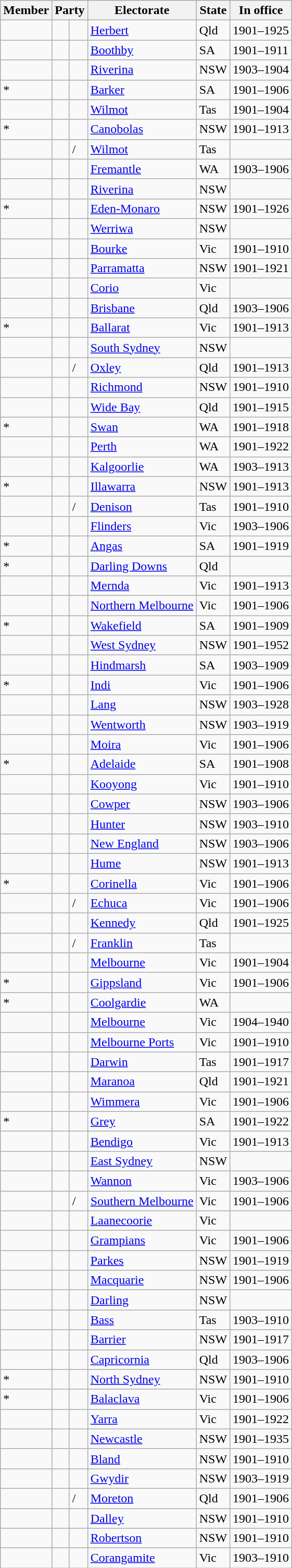<table class="wikitable sortable">
<tr>
<th>Member</th>
<th colspan=2>Party</th>
<th>Electorate</th>
<th>State</th>
<th>In office</th>
</tr>
<tr>
<td></td>
<td> </td>
<td></td>
<td><a href='#'>Herbert</a></td>
<td>Qld</td>
<td>1901–1925</td>
</tr>
<tr>
<td></td>
<td> </td>
<td></td>
<td><a href='#'>Boothby</a></td>
<td>SA</td>
<td>1901–1911</td>
</tr>
<tr>
<td> </td>
<td> </td>
<td> </td>
<td><a href='#'>Riverina</a></td>
<td>NSW</td>
<td>1903–1904</td>
</tr>
<tr>
<td> *</td>
<td> </td>
<td> </td>
<td><a href='#'>Barker</a></td>
<td>SA</td>
<td>1901–1906</td>
</tr>
<tr>
<td> </td>
<td> </td>
<td></td>
<td><a href='#'>Wilmot</a></td>
<td>Tas</td>
<td>1901–1904</td>
</tr>
<tr>
<td> *</td>
<td> </td>
<td></td>
<td><a href='#'>Canobolas</a></td>
<td>NSW</td>
<td>1901–1913</td>
</tr>
<tr>
<td> </td>
<td> </td>
<td>/</td>
<td><a href='#'>Wilmot</a></td>
<td>Tas</td>
<td></td>
</tr>
<tr>
<td></td>
<td> </td>
<td></td>
<td><a href='#'>Fremantle</a></td>
<td>WA</td>
<td>1903–1906</td>
</tr>
<tr>
<td> </td>
<td> </td>
<td></td>
<td><a href='#'>Riverina</a></td>
<td>NSW</td>
<td></td>
</tr>
<tr>
<td> *</td>
<td> </td>
<td></td>
<td><a href='#'>Eden-Monaro</a></td>
<td>NSW</td>
<td>1901–1926</td>
</tr>
<tr>
<td></td>
<td> </td>
<td></td>
<td><a href='#'>Werriwa</a></td>
<td>NSW</td>
<td></td>
</tr>
<tr>
<td></td>
<td> </td>
<td></td>
<td><a href='#'>Bourke</a></td>
<td>Vic</td>
<td>1901–1910</td>
</tr>
<tr>
<td></td>
<td> </td>
<td></td>
<td><a href='#'>Parramatta</a></td>
<td>NSW</td>
<td>1901–1921</td>
</tr>
<tr>
<td></td>
<td> </td>
<td></td>
<td><a href='#'>Corio</a></td>
<td>Vic</td>
<td></td>
</tr>
<tr>
<td></td>
<td> </td>
<td></td>
<td><a href='#'>Brisbane</a></td>
<td>Qld</td>
<td>1903–1906</td>
</tr>
<tr>
<td> *</td>
<td> </td>
<td></td>
<td><a href='#'>Ballarat</a></td>
<td>Vic</td>
<td>1901–1913</td>
</tr>
<tr>
<td></td>
<td> </td>
<td></td>
<td><a href='#'>South Sydney</a></td>
<td>NSW</td>
<td></td>
</tr>
<tr>
<td></td>
<td> </td>
<td>/</td>
<td><a href='#'>Oxley</a></td>
<td>Qld</td>
<td>1901–1913</td>
</tr>
<tr>
<td></td>
<td> </td>
<td></td>
<td><a href='#'>Richmond</a></td>
<td>NSW</td>
<td>1901–1910</td>
</tr>
<tr>
<td></td>
<td> </td>
<td></td>
<td><a href='#'>Wide Bay</a></td>
<td>Qld</td>
<td>1901–1915</td>
</tr>
<tr>
<td> *</td>
<td> </td>
<td></td>
<td><a href='#'>Swan</a></td>
<td>WA</td>
<td>1901–1918</td>
</tr>
<tr>
<td></td>
<td> </td>
<td></td>
<td><a href='#'>Perth</a></td>
<td>WA</td>
<td>1901–1922</td>
</tr>
<tr>
<td></td>
<td> </td>
<td></td>
<td><a href='#'>Kalgoorlie</a></td>
<td>WA</td>
<td>1903–1913</td>
</tr>
<tr>
<td> *</td>
<td> </td>
<td></td>
<td><a href='#'>Illawarra</a></td>
<td>NSW</td>
<td>1901–1913</td>
</tr>
<tr>
<td></td>
<td> </td>
<td>/ </td>
<td><a href='#'>Denison</a></td>
<td>Tas</td>
<td>1901–1910</td>
</tr>
<tr>
<td></td>
<td> </td>
<td></td>
<td><a href='#'>Flinders</a></td>
<td>Vic</td>
<td>1903–1906</td>
</tr>
<tr>
<td> *</td>
<td> </td>
<td></td>
<td><a href='#'>Angas</a></td>
<td>SA</td>
<td>1901–1919</td>
</tr>
<tr>
<td> *</td>
<td> </td>
<td></td>
<td><a href='#'>Darling Downs</a></td>
<td>Qld</td>
<td></td>
</tr>
<tr>
<td></td>
<td> </td>
<td></td>
<td><a href='#'>Mernda</a></td>
<td>Vic</td>
<td>1901–1913</td>
</tr>
<tr>
<td></td>
<td> </td>
<td></td>
<td><a href='#'>Northern Melbourne</a></td>
<td>Vic</td>
<td>1901–1906</td>
</tr>
<tr>
<td> *</td>
<td> </td>
<td></td>
<td><a href='#'>Wakefield</a></td>
<td>SA</td>
<td>1901–1909</td>
</tr>
<tr>
<td></td>
<td> </td>
<td></td>
<td><a href='#'>West Sydney</a></td>
<td>NSW</td>
<td>1901–1952</td>
</tr>
<tr>
<td></td>
<td> </td>
<td></td>
<td><a href='#'>Hindmarsh</a></td>
<td>SA</td>
<td>1903–1909</td>
</tr>
<tr>
<td> *</td>
<td> </td>
<td></td>
<td><a href='#'>Indi</a></td>
<td>Vic</td>
<td>1901–1906</td>
</tr>
<tr>
<td></td>
<td> </td>
<td></td>
<td><a href='#'>Lang</a></td>
<td>NSW</td>
<td>1903–1928</td>
</tr>
<tr>
<td></td>
<td> </td>
<td></td>
<td><a href='#'>Wentworth</a></td>
<td>NSW</td>
<td>1903–1919</td>
</tr>
<tr>
<td></td>
<td> </td>
<td></td>
<td><a href='#'>Moira</a></td>
<td>Vic</td>
<td>1901–1906</td>
</tr>
<tr>
<td> *</td>
<td> </td>
<td></td>
<td><a href='#'>Adelaide</a></td>
<td>SA</td>
<td>1901–1908</td>
</tr>
<tr>
<td></td>
<td> </td>
<td></td>
<td><a href='#'>Kooyong</a></td>
<td>Vic</td>
<td>1901–1910</td>
</tr>
<tr>
<td></td>
<td> </td>
<td></td>
<td><a href='#'>Cowper</a></td>
<td>NSW</td>
<td>1903–1906</td>
</tr>
<tr>
<td></td>
<td> </td>
<td></td>
<td><a href='#'>Hunter</a></td>
<td>NSW</td>
<td>1903–1910</td>
</tr>
<tr>
<td></td>
<td> </td>
<td></td>
<td><a href='#'>New England</a></td>
<td>NSW</td>
<td>1903–1906</td>
</tr>
<tr>
<td></td>
<td> </td>
<td></td>
<td><a href='#'>Hume</a></td>
<td>NSW</td>
<td>1901–1913</td>
</tr>
<tr>
<td> *</td>
<td> </td>
<td></td>
<td><a href='#'>Corinella</a></td>
<td>Vic</td>
<td>1901–1906</td>
</tr>
<tr>
<td></td>
<td> </td>
<td>/</td>
<td><a href='#'>Echuca</a></td>
<td>Vic</td>
<td>1901–1906</td>
</tr>
<tr>
<td></td>
<td> </td>
<td></td>
<td><a href='#'>Kennedy</a></td>
<td>Qld</td>
<td>1901–1925</td>
</tr>
<tr>
<td></td>
<td> </td>
<td>/</td>
<td><a href='#'>Franklin</a></td>
<td>Tas</td>
<td></td>
</tr>
<tr>
<td> </td>
<td> </td>
<td></td>
<td><a href='#'>Melbourne</a></td>
<td>Vic</td>
<td>1901–1904</td>
</tr>
<tr>
<td> *</td>
<td> </td>
<td></td>
<td><a href='#'>Gippsland</a></td>
<td>Vic</td>
<td>1901–1906</td>
</tr>
<tr>
<td> *</td>
<td> </td>
<td></td>
<td><a href='#'>Coolgardie</a></td>
<td>WA</td>
<td></td>
</tr>
<tr>
<td> </td>
<td> </td>
<td></td>
<td><a href='#'>Melbourne</a></td>
<td>Vic</td>
<td>1904–1940</td>
</tr>
<tr>
<td></td>
<td> </td>
<td></td>
<td><a href='#'>Melbourne Ports</a></td>
<td>Vic</td>
<td>1901–1910</td>
</tr>
<tr>
<td></td>
<td> </td>
<td></td>
<td><a href='#'>Darwin</a></td>
<td>Tas</td>
<td>1901–1917</td>
</tr>
<tr>
<td></td>
<td> </td>
<td></td>
<td><a href='#'>Maranoa</a></td>
<td>Qld</td>
<td>1901–1921</td>
</tr>
<tr>
<td></td>
<td> </td>
<td></td>
<td><a href='#'>Wimmera</a></td>
<td>Vic</td>
<td>1901–1906</td>
</tr>
<tr>
<td> *</td>
<td> </td>
<td></td>
<td><a href='#'>Grey</a></td>
<td>SA</td>
<td>1901–1922</td>
</tr>
<tr>
<td></td>
<td> </td>
<td></td>
<td><a href='#'>Bendigo</a></td>
<td>Vic</td>
<td>1901–1913</td>
</tr>
<tr>
<td></td>
<td> </td>
<td></td>
<td><a href='#'>East Sydney</a></td>
<td>NSW</td>
<td></td>
</tr>
<tr>
<td></td>
<td> </td>
<td></td>
<td><a href='#'>Wannon</a></td>
<td>Vic</td>
<td>1903–1906</td>
</tr>
<tr>
<td></td>
<td> </td>
<td>/</td>
<td><a href='#'>Southern Melbourne</a></td>
<td>Vic</td>
<td>1901–1906</td>
</tr>
<tr>
<td></td>
<td> </td>
<td></td>
<td><a href='#'>Laanecoorie</a></td>
<td>Vic</td>
<td></td>
</tr>
<tr>
<td></td>
<td> </td>
<td></td>
<td><a href='#'>Grampians</a></td>
<td>Vic</td>
<td>1901–1906</td>
</tr>
<tr>
<td></td>
<td> </td>
<td></td>
<td><a href='#'>Parkes</a></td>
<td>NSW</td>
<td>1901–1919</td>
</tr>
<tr>
<td></td>
<td> </td>
<td></td>
<td><a href='#'>Macquarie</a></td>
<td>NSW</td>
<td>1901–1906</td>
</tr>
<tr>
<td></td>
<td> </td>
<td></td>
<td><a href='#'>Darling</a></td>
<td>NSW</td>
<td></td>
</tr>
<tr>
<td></td>
<td> </td>
<td></td>
<td><a href='#'>Bass</a></td>
<td>Tas</td>
<td>1903–1910</td>
</tr>
<tr>
<td></td>
<td> </td>
<td></td>
<td><a href='#'>Barrier</a></td>
<td>NSW</td>
<td>1901–1917</td>
</tr>
<tr>
<td></td>
<td> </td>
<td></td>
<td><a href='#'>Capricornia</a></td>
<td>Qld</td>
<td>1903–1906</td>
</tr>
<tr>
<td> *</td>
<td> </td>
<td></td>
<td><a href='#'>North Sydney</a></td>
<td>NSW</td>
<td>1901–1910</td>
</tr>
<tr>
<td> *</td>
<td> </td>
<td></td>
<td><a href='#'>Balaclava</a></td>
<td>Vic</td>
<td>1901–1906</td>
</tr>
<tr>
<td></td>
<td> </td>
<td></td>
<td><a href='#'>Yarra</a></td>
<td>Vic</td>
<td>1901–1922</td>
</tr>
<tr>
<td></td>
<td> </td>
<td></td>
<td><a href='#'>Newcastle</a></td>
<td>NSW</td>
<td>1901–1935</td>
</tr>
<tr>
<td></td>
<td> </td>
<td></td>
<td><a href='#'>Bland</a></td>
<td>NSW</td>
<td>1901–1910</td>
</tr>
<tr>
<td></td>
<td> </td>
<td></td>
<td><a href='#'>Gwydir</a></td>
<td>NSW</td>
<td>1903–1919</td>
</tr>
<tr>
<td></td>
<td> </td>
<td>/</td>
<td><a href='#'>Moreton</a></td>
<td>Qld</td>
<td>1901–1906</td>
</tr>
<tr>
<td></td>
<td> </td>
<td></td>
<td><a href='#'>Dalley</a></td>
<td>NSW</td>
<td>1901–1910</td>
</tr>
<tr>
<td></td>
<td> </td>
<td></td>
<td><a href='#'>Robertson</a></td>
<td>NSW</td>
<td>1901–1910</td>
</tr>
<tr>
<td></td>
<td> </td>
<td></td>
<td><a href='#'>Corangamite</a></td>
<td>Vic</td>
<td>1903–1910</td>
</tr>
</table>
